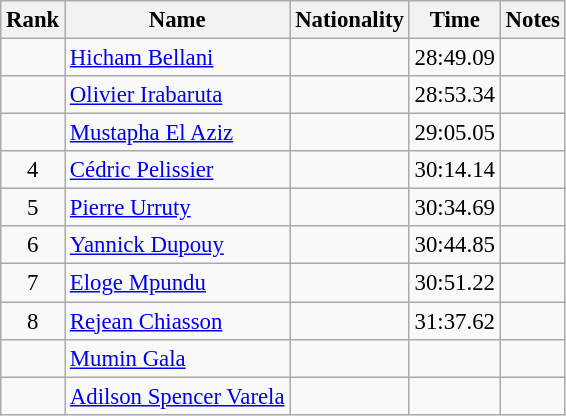<table class="wikitable sortable" style="text-align:center;font-size:95%">
<tr>
<th>Rank</th>
<th>Name</th>
<th>Nationality</th>
<th>Time</th>
<th>Notes</th>
</tr>
<tr>
<td></td>
<td align=left><a href='#'>Hicham Bellani</a></td>
<td align=left></td>
<td>28:49.09</td>
<td></td>
</tr>
<tr>
<td></td>
<td align=left><a href='#'>Olivier Irabaruta</a></td>
<td align=left></td>
<td>28:53.34</td>
<td></td>
</tr>
<tr>
<td></td>
<td align=left><a href='#'>Mustapha El Aziz</a></td>
<td align=left></td>
<td>29:05.05</td>
<td></td>
</tr>
<tr>
<td>4</td>
<td align=left><a href='#'>Cédric Pelissier</a></td>
<td align=left></td>
<td>30:14.14</td>
<td></td>
</tr>
<tr>
<td>5</td>
<td align=left><a href='#'>Pierre Urruty</a></td>
<td align=left></td>
<td>30:34.69</td>
<td></td>
</tr>
<tr>
<td>6</td>
<td align=left><a href='#'>Yannick Dupouy</a></td>
<td align=left></td>
<td>30:44.85</td>
<td></td>
</tr>
<tr>
<td>7</td>
<td align=left><a href='#'>Eloge Mpundu</a></td>
<td align=left></td>
<td>30:51.22</td>
<td></td>
</tr>
<tr>
<td>8</td>
<td align=left><a href='#'>Rejean Chiasson</a></td>
<td align=left></td>
<td>31:37.62</td>
<td></td>
</tr>
<tr>
<td></td>
<td align=left><a href='#'>Mumin Gala</a></td>
<td align=left></td>
<td></td>
<td></td>
</tr>
<tr>
<td></td>
<td align=left><a href='#'>Adilson Spencer Varela</a></td>
<td align=left></td>
<td></td>
<td></td>
</tr>
</table>
